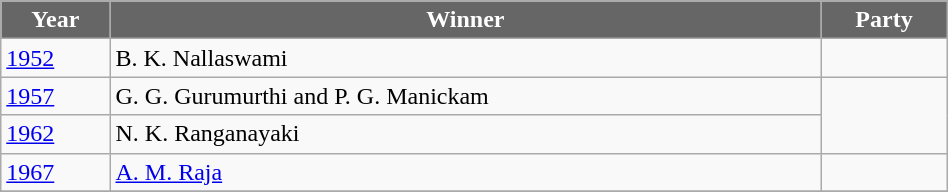<table class="wikitable sortable" width="50%">
<tr>
<th style="background-color:#666666; color:white">Year</th>
<th style="background-color:#666666; color:white">Winner</th>
<th style="background-color:#666666; color:white" colspan="2">Party</th>
</tr>
<tr>
<td><a href='#'>1952</a></td>
<td>B. K. Nallaswami</td>
<td></td>
</tr>
<tr>
<td><a href='#'>1957</a></td>
<td>G. G. Gurumurthi and P. G. Manickam</td>
</tr>
<tr>
<td><a href='#'>1962</a></td>
<td>N. K. Ranganayaki</td>
</tr>
<tr>
<td><a href='#'>1967</a></td>
<td><a href='#'>A. M. Raja</a></td>
<td></td>
</tr>
<tr>
</tr>
</table>
